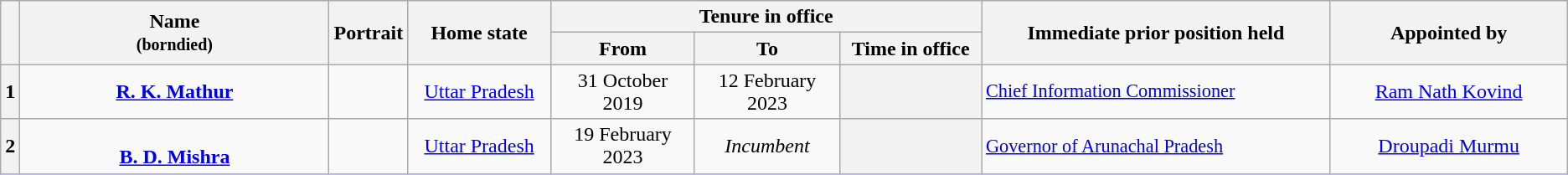<table class="wikitable sortable" style="text-align:center; border:1px #aaf solid;">
<tr>
<th rowspan="2"></th>
<th rowspan="2" style="width:16em">Name<br><small>(borndied)</small></th>
<th rowspan="2">Portrait</th>
<th rowspan="2" style="width:7em">Home state</th>
<th colspan="3">Tenure in office</th>
<th rowspan="2" style="width:18em">Immediate prior position held</th>
<th rowspan="2" style="width:12em">Appointed by</th>
</tr>
<tr>
<th style="width:7em">From</th>
<th style="width:7em">To</th>
<th style="width:7em">Time in office</th>
</tr>
<tr>
<th>1</th>
<td><strong><a href='#'>R. K. Mathur</a></strong><br></td>
<td></td>
<td><a href='#'>Uttar Pradesh</a></td>
<td>31 October<br>2019</td>
<td>12 February<br>2023</td>
<th></th>
<td align="left" style="font-size:93%"><a href='#'>Chief Information Commissioner</a> </td>
<td><a href='#'>Ram Nath Kovind</a><br></td>
</tr>
<tr>
<th>2</th>
<td><br><strong><a href='#'>B. D. Mishra</a></strong><br></td>
<td></td>
<td><a href='#'>Uttar Pradesh</a></td>
<td>19 February<br>2023</td>
<td><em>Incumbent</em></td>
<th></th>
<td align="left" style="font-size:93%"><a href='#'>Governor of Arunachal Pradesh</a></td>
<td><a href='#'>Droupadi Murmu</a><br></td>
</tr>
<tr>
</tr>
</table>
